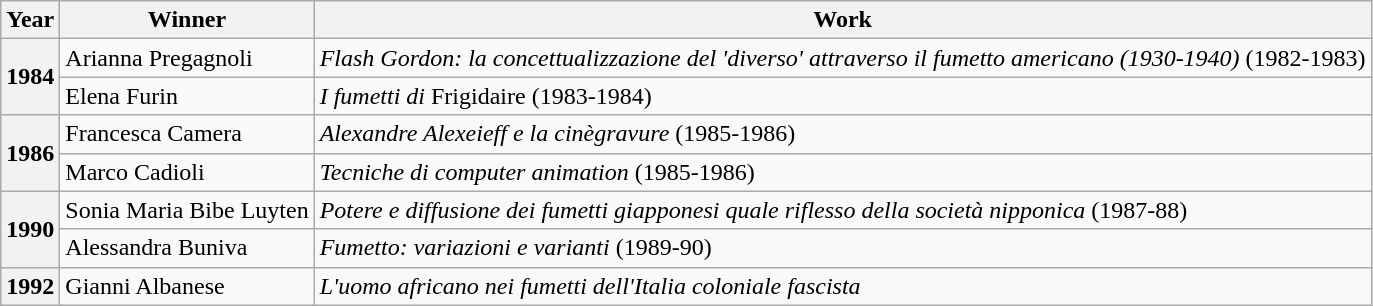<table class="wikitable sortable">
<tr>
<th>Year</th>
<th>Winner</th>
<th>Work</th>
</tr>
<tr>
<th rowspan=2>1984</th>
<td>Arianna Pregagnoli</td>
<td><em>Flash Gordon: la concettualizzazione del 'diverso' attraverso il fumetto americano (1930-1940)</em> (1982-1983)</td>
</tr>
<tr>
<td>Elena Furin</td>
<td><em>I fumetti di</em> Frigidaire (1983-1984)</td>
</tr>
<tr>
<th rowspan=2>1986</th>
<td>Francesca Camera</td>
<td><em>Alexandre Alexeieff e la cinègravure</em> (1985-1986)</td>
</tr>
<tr>
<td>Marco Cadioli</td>
<td><em>Tecniche di computer animation</em> (1985-1986)</td>
</tr>
<tr>
<th rowspan=2>1990</th>
<td>Sonia Maria Bibe Luyten</td>
<td><em>Potere e diffusione dei fumetti giapponesi quale riflesso della società nipponica</em> (1987-88)</td>
</tr>
<tr>
<td>Alessandra Buniva</td>
<td><em>Fumetto: variazioni e varianti</em> (1989-90)</td>
</tr>
<tr>
<th>1992</th>
<td>Gianni Albanese</td>
<td><em>L'uomo africano nei fumetti dell'Italia coloniale fascista</em></td>
</tr>
</table>
